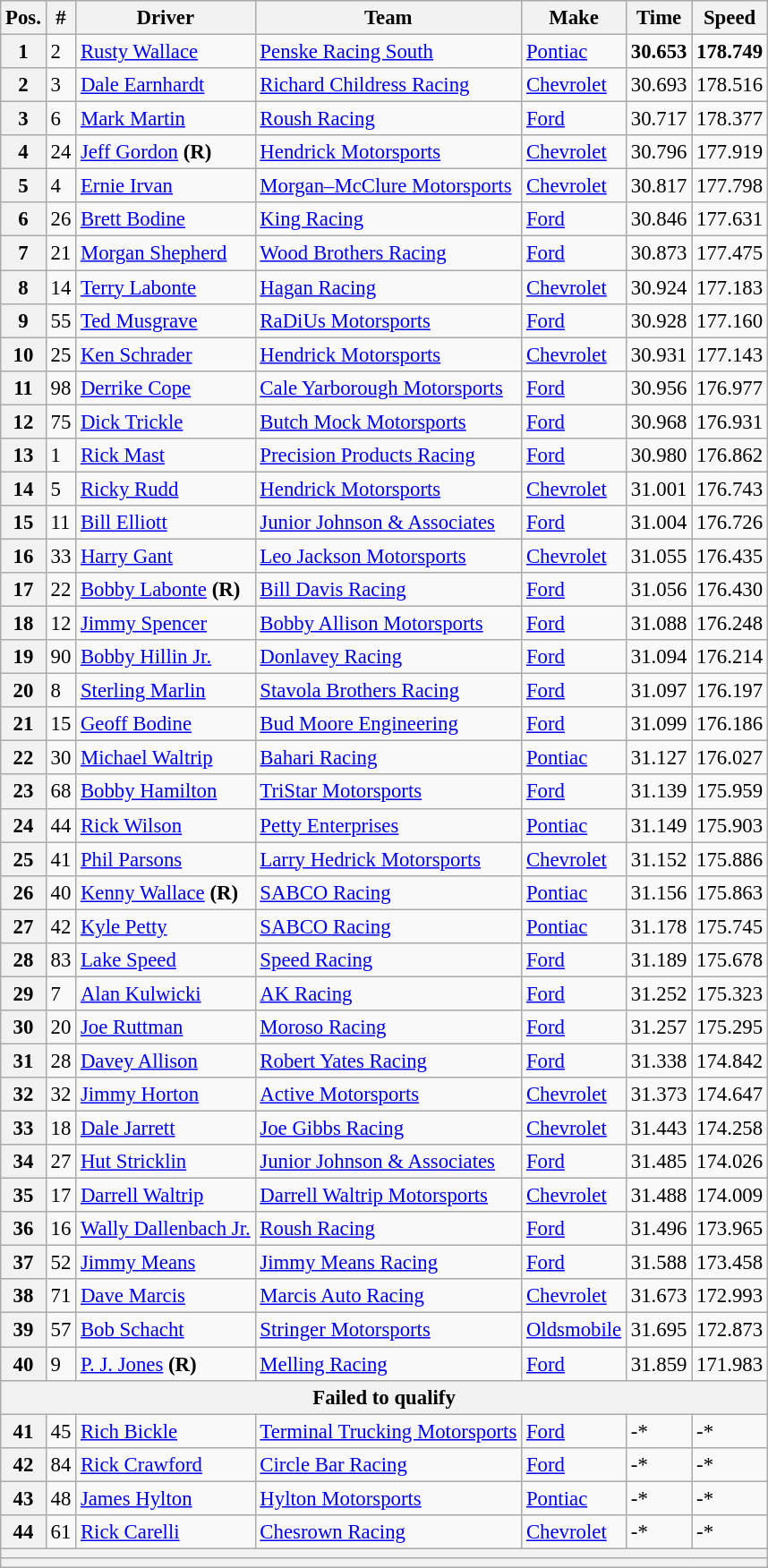<table class="wikitable" style="font-size:95%">
<tr>
<th>Pos.</th>
<th>#</th>
<th>Driver</th>
<th>Team</th>
<th>Make</th>
<th>Time</th>
<th>Speed</th>
</tr>
<tr>
<th>1</th>
<td>2</td>
<td><a href='#'>Rusty Wallace</a></td>
<td><a href='#'>Penske Racing South</a></td>
<td><a href='#'>Pontiac</a></td>
<td><strong>30.653</strong></td>
<td><strong>178.749</strong></td>
</tr>
<tr>
<th>2</th>
<td>3</td>
<td><a href='#'>Dale Earnhardt</a></td>
<td><a href='#'>Richard Childress Racing</a></td>
<td><a href='#'>Chevrolet</a></td>
<td>30.693</td>
<td>178.516</td>
</tr>
<tr>
<th>3</th>
<td>6</td>
<td><a href='#'>Mark Martin</a></td>
<td><a href='#'>Roush Racing</a></td>
<td><a href='#'>Ford</a></td>
<td>30.717</td>
<td>178.377</td>
</tr>
<tr>
<th>4</th>
<td>24</td>
<td><a href='#'>Jeff Gordon</a> <strong>(R)</strong></td>
<td><a href='#'>Hendrick Motorsports</a></td>
<td><a href='#'>Chevrolet</a></td>
<td>30.796</td>
<td>177.919</td>
</tr>
<tr>
<th>5</th>
<td>4</td>
<td><a href='#'>Ernie Irvan</a></td>
<td><a href='#'>Morgan–McClure Motorsports</a></td>
<td><a href='#'>Chevrolet</a></td>
<td>30.817</td>
<td>177.798</td>
</tr>
<tr>
<th>6</th>
<td>26</td>
<td><a href='#'>Brett Bodine</a></td>
<td><a href='#'>King Racing</a></td>
<td><a href='#'>Ford</a></td>
<td>30.846</td>
<td>177.631</td>
</tr>
<tr>
<th>7</th>
<td>21</td>
<td><a href='#'>Morgan Shepherd</a></td>
<td><a href='#'>Wood Brothers Racing</a></td>
<td><a href='#'>Ford</a></td>
<td>30.873</td>
<td>177.475</td>
</tr>
<tr>
<th>8</th>
<td>14</td>
<td><a href='#'>Terry Labonte</a></td>
<td><a href='#'>Hagan Racing</a></td>
<td><a href='#'>Chevrolet</a></td>
<td>30.924</td>
<td>177.183</td>
</tr>
<tr>
<th>9</th>
<td>55</td>
<td><a href='#'>Ted Musgrave</a></td>
<td><a href='#'>RaDiUs Motorsports</a></td>
<td><a href='#'>Ford</a></td>
<td>30.928</td>
<td>177.160</td>
</tr>
<tr>
<th>10</th>
<td>25</td>
<td><a href='#'>Ken Schrader</a></td>
<td><a href='#'>Hendrick Motorsports</a></td>
<td><a href='#'>Chevrolet</a></td>
<td>30.931</td>
<td>177.143</td>
</tr>
<tr>
<th>11</th>
<td>98</td>
<td><a href='#'>Derrike Cope</a></td>
<td><a href='#'>Cale Yarborough Motorsports</a></td>
<td><a href='#'>Ford</a></td>
<td>30.956</td>
<td>176.977</td>
</tr>
<tr>
<th>12</th>
<td>75</td>
<td><a href='#'>Dick Trickle</a></td>
<td><a href='#'>Butch Mock Motorsports</a></td>
<td><a href='#'>Ford</a></td>
<td>30.968</td>
<td>176.931</td>
</tr>
<tr>
<th>13</th>
<td>1</td>
<td><a href='#'>Rick Mast</a></td>
<td><a href='#'>Precision Products Racing</a></td>
<td><a href='#'>Ford</a></td>
<td>30.980</td>
<td>176.862</td>
</tr>
<tr>
<th>14</th>
<td>5</td>
<td><a href='#'>Ricky Rudd</a></td>
<td><a href='#'>Hendrick Motorsports</a></td>
<td><a href='#'>Chevrolet</a></td>
<td>31.001</td>
<td>176.743</td>
</tr>
<tr>
<th>15</th>
<td>11</td>
<td><a href='#'>Bill Elliott</a></td>
<td><a href='#'>Junior Johnson & Associates</a></td>
<td><a href='#'>Ford</a></td>
<td>31.004</td>
<td>176.726</td>
</tr>
<tr>
<th>16</th>
<td>33</td>
<td><a href='#'>Harry Gant</a></td>
<td><a href='#'>Leo Jackson Motorsports</a></td>
<td><a href='#'>Chevrolet</a></td>
<td>31.055</td>
<td>176.435</td>
</tr>
<tr>
<th>17</th>
<td>22</td>
<td><a href='#'>Bobby Labonte</a> <strong>(R)</strong></td>
<td><a href='#'>Bill Davis Racing</a></td>
<td><a href='#'>Ford</a></td>
<td>31.056</td>
<td>176.430</td>
</tr>
<tr>
<th>18</th>
<td>12</td>
<td><a href='#'>Jimmy Spencer</a></td>
<td><a href='#'>Bobby Allison Motorsports</a></td>
<td><a href='#'>Ford</a></td>
<td>31.088</td>
<td>176.248</td>
</tr>
<tr>
<th>19</th>
<td>90</td>
<td><a href='#'>Bobby Hillin Jr.</a></td>
<td><a href='#'>Donlavey Racing</a></td>
<td><a href='#'>Ford</a></td>
<td>31.094</td>
<td>176.214</td>
</tr>
<tr>
<th>20</th>
<td>8</td>
<td><a href='#'>Sterling Marlin</a></td>
<td><a href='#'>Stavola Brothers Racing</a></td>
<td><a href='#'>Ford</a></td>
<td>31.097</td>
<td>176.197</td>
</tr>
<tr>
<th>21</th>
<td>15</td>
<td><a href='#'>Geoff Bodine</a></td>
<td><a href='#'>Bud Moore Engineering</a></td>
<td><a href='#'>Ford</a></td>
<td>31.099</td>
<td>176.186</td>
</tr>
<tr>
<th>22</th>
<td>30</td>
<td><a href='#'>Michael Waltrip</a></td>
<td><a href='#'>Bahari Racing</a></td>
<td><a href='#'>Pontiac</a></td>
<td>31.127</td>
<td>176.027</td>
</tr>
<tr>
<th>23</th>
<td>68</td>
<td><a href='#'>Bobby Hamilton</a></td>
<td><a href='#'>TriStar Motorsports</a></td>
<td><a href='#'>Ford</a></td>
<td>31.139</td>
<td>175.959</td>
</tr>
<tr>
<th>24</th>
<td>44</td>
<td><a href='#'>Rick Wilson</a></td>
<td><a href='#'>Petty Enterprises</a></td>
<td><a href='#'>Pontiac</a></td>
<td>31.149</td>
<td>175.903</td>
</tr>
<tr>
<th>25</th>
<td>41</td>
<td><a href='#'>Phil Parsons</a></td>
<td><a href='#'>Larry Hedrick Motorsports</a></td>
<td><a href='#'>Chevrolet</a></td>
<td>31.152</td>
<td>175.886</td>
</tr>
<tr>
<th>26</th>
<td>40</td>
<td><a href='#'>Kenny Wallace</a> <strong>(R)</strong></td>
<td><a href='#'>SABCO Racing</a></td>
<td><a href='#'>Pontiac</a></td>
<td>31.156</td>
<td>175.863</td>
</tr>
<tr>
<th>27</th>
<td>42</td>
<td><a href='#'>Kyle Petty</a></td>
<td><a href='#'>SABCO Racing</a></td>
<td><a href='#'>Pontiac</a></td>
<td>31.178</td>
<td>175.745</td>
</tr>
<tr>
<th>28</th>
<td>83</td>
<td><a href='#'>Lake Speed</a></td>
<td><a href='#'>Speed Racing</a></td>
<td><a href='#'>Ford</a></td>
<td>31.189</td>
<td>175.678</td>
</tr>
<tr>
<th>29</th>
<td>7</td>
<td><a href='#'>Alan Kulwicki</a></td>
<td><a href='#'>AK Racing</a></td>
<td><a href='#'>Ford</a></td>
<td>31.252</td>
<td>175.323</td>
</tr>
<tr>
<th>30</th>
<td>20</td>
<td><a href='#'>Joe Ruttman</a></td>
<td><a href='#'>Moroso Racing</a></td>
<td><a href='#'>Ford</a></td>
<td>31.257</td>
<td>175.295</td>
</tr>
<tr>
<th>31</th>
<td>28</td>
<td><a href='#'>Davey Allison</a></td>
<td><a href='#'>Robert Yates Racing</a></td>
<td><a href='#'>Ford</a></td>
<td>31.338</td>
<td>174.842</td>
</tr>
<tr>
<th>32</th>
<td>32</td>
<td><a href='#'>Jimmy Horton</a></td>
<td><a href='#'>Active Motorsports</a></td>
<td><a href='#'>Chevrolet</a></td>
<td>31.373</td>
<td>174.647</td>
</tr>
<tr>
<th>33</th>
<td>18</td>
<td><a href='#'>Dale Jarrett</a></td>
<td><a href='#'>Joe Gibbs Racing</a></td>
<td><a href='#'>Chevrolet</a></td>
<td>31.443</td>
<td>174.258</td>
</tr>
<tr>
<th>34</th>
<td>27</td>
<td><a href='#'>Hut Stricklin</a></td>
<td><a href='#'>Junior Johnson & Associates</a></td>
<td><a href='#'>Ford</a></td>
<td>31.485</td>
<td>174.026</td>
</tr>
<tr>
<th>35</th>
<td>17</td>
<td><a href='#'>Darrell Waltrip</a></td>
<td><a href='#'>Darrell Waltrip Motorsports</a></td>
<td><a href='#'>Chevrolet</a></td>
<td>31.488</td>
<td>174.009</td>
</tr>
<tr>
<th>36</th>
<td>16</td>
<td><a href='#'>Wally Dallenbach Jr.</a></td>
<td><a href='#'>Roush Racing</a></td>
<td><a href='#'>Ford</a></td>
<td>31.496</td>
<td>173.965</td>
</tr>
<tr>
<th>37</th>
<td>52</td>
<td><a href='#'>Jimmy Means</a></td>
<td><a href='#'>Jimmy Means Racing</a></td>
<td><a href='#'>Ford</a></td>
<td>31.588</td>
<td>173.458</td>
</tr>
<tr>
<th>38</th>
<td>71</td>
<td><a href='#'>Dave Marcis</a></td>
<td><a href='#'>Marcis Auto Racing</a></td>
<td><a href='#'>Chevrolet</a></td>
<td>31.673</td>
<td>172.993</td>
</tr>
<tr>
<th>39</th>
<td>57</td>
<td><a href='#'>Bob Schacht</a></td>
<td><a href='#'>Stringer Motorsports</a></td>
<td><a href='#'>Oldsmobile</a></td>
<td>31.695</td>
<td>172.873</td>
</tr>
<tr>
<th>40</th>
<td>9</td>
<td><a href='#'>P. J. Jones</a> <strong>(R)</strong></td>
<td><a href='#'>Melling Racing</a></td>
<td><a href='#'>Ford</a></td>
<td>31.859</td>
<td>171.983</td>
</tr>
<tr>
<th colspan="7">Failed to qualify</th>
</tr>
<tr>
<th>41</th>
<td>45</td>
<td><a href='#'>Rich Bickle</a></td>
<td><a href='#'>Terminal Trucking Motorsports</a></td>
<td><a href='#'>Ford</a></td>
<td>-*</td>
<td>-*</td>
</tr>
<tr>
<th>42</th>
<td>84</td>
<td><a href='#'>Rick Crawford</a></td>
<td><a href='#'>Circle Bar Racing</a></td>
<td><a href='#'>Ford</a></td>
<td>-*</td>
<td>-*</td>
</tr>
<tr>
<th>43</th>
<td>48</td>
<td><a href='#'>James Hylton</a></td>
<td><a href='#'>Hylton Motorsports</a></td>
<td><a href='#'>Pontiac</a></td>
<td>-*</td>
<td>-*</td>
</tr>
<tr>
<th>44</th>
<td>61</td>
<td><a href='#'>Rick Carelli</a></td>
<td><a href='#'>Chesrown Racing</a></td>
<td><a href='#'>Chevrolet</a></td>
<td>-*</td>
<td>-*</td>
</tr>
<tr>
<th colspan="7"></th>
</tr>
<tr>
<th colspan="7"></th>
</tr>
</table>
